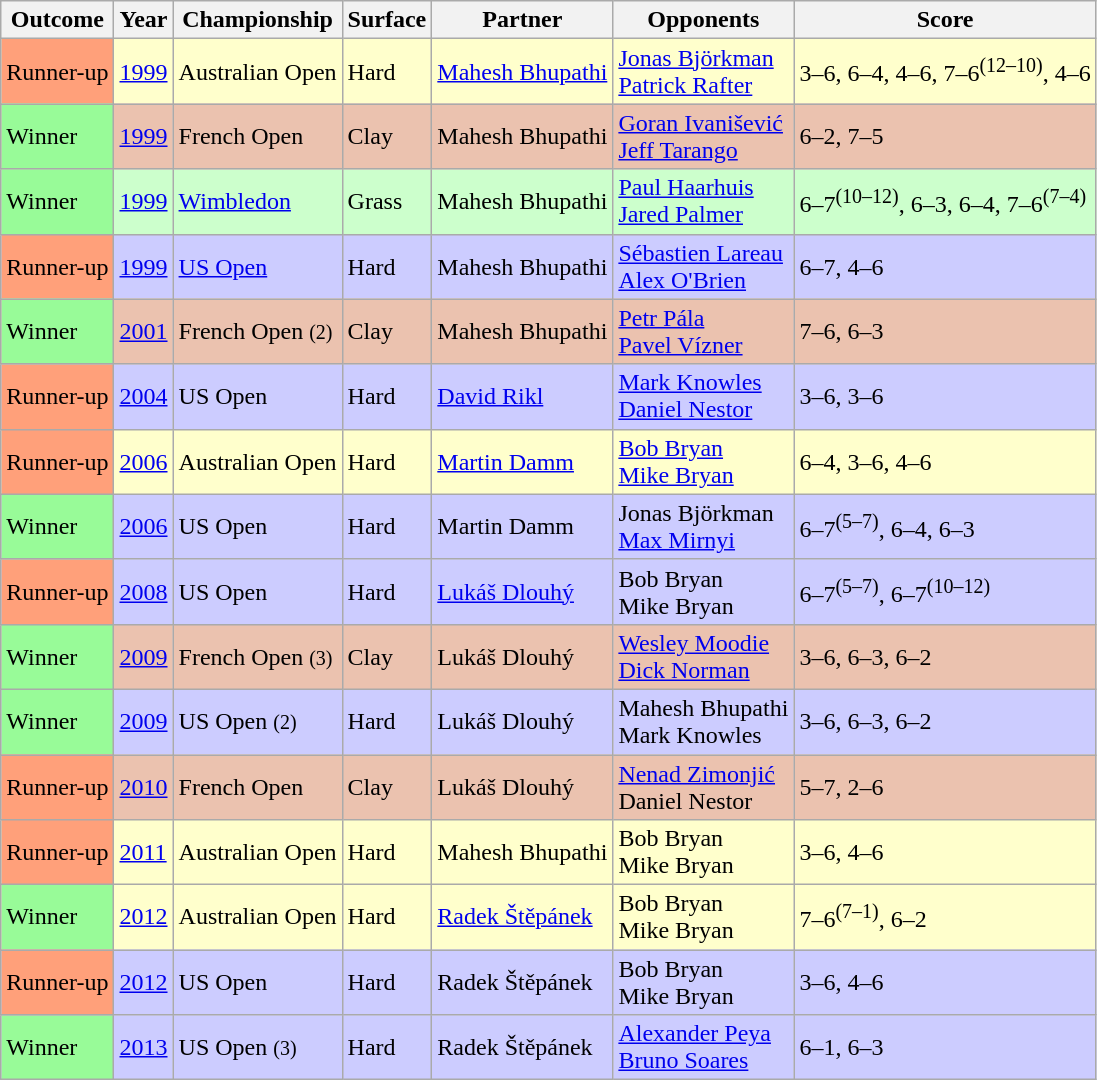<table class="sortable wikitable">
<tr>
<th>Outcome</th>
<th>Year</th>
<th>Championship</th>
<th>Surface</th>
<th>Partner</th>
<th>Opponents</th>
<th>Score</th>
</tr>
<tr style="background:#ffc;">
<td bgcolor="#ffa07a">Runner-up</td>
<td><a href='#'>1999</a></td>
<td>Australian Open</td>
<td>Hard</td>
<td> <a href='#'>Mahesh Bhupathi</a></td>
<td> <a href='#'>Jonas Björkman</a><br> <a href='#'>Patrick Rafter</a></td>
<td>3–6, 6–4, 4–6, 7–6<sup>(12–10)</sup>, 4–6</td>
</tr>
<tr style="background:#ebc2af;">
<td bgcolor="#98fb98">Winner</td>
<td><a href='#'>1999</a></td>
<td>French Open</td>
<td>Clay</td>
<td> Mahesh Bhupathi</td>
<td> <a href='#'>Goran Ivanišević</a><br> <a href='#'>Jeff Tarango</a></td>
<td>6–2, 7–5</td>
</tr>
<tr style="background:#cfc;">
<td bgcolor="#98fb98">Winner</td>
<td><a href='#'>1999</a></td>
<td><a href='#'>Wimbledon</a></td>
<td>Grass</td>
<td> Mahesh Bhupathi</td>
<td> <a href='#'>Paul Haarhuis</a><br> <a href='#'>Jared Palmer</a></td>
<td>6–7<sup>(10–12)</sup>, 6–3, 6–4, 7–6<sup>(7–4)</sup></td>
</tr>
<tr style="background:#ccf;">
<td bgcolor="#ffa07a">Runner-up</td>
<td><a href='#'>1999</a></td>
<td><a href='#'>US Open</a></td>
<td>Hard</td>
<td> Mahesh Bhupathi</td>
<td> <a href='#'>Sébastien Lareau</a><br> <a href='#'>Alex O'Brien</a></td>
<td>6–7, 4–6</td>
</tr>
<tr style="background:#ebc2af;">
<td bgcolor="#98fb98">Winner</td>
<td><a href='#'>2001</a></td>
<td>French Open <small>(2)</small></td>
<td>Clay</td>
<td> Mahesh Bhupathi</td>
<td> <a href='#'>Petr Pála</a><br> <a href='#'>Pavel Vízner</a></td>
<td>7–6, 6–3</td>
</tr>
<tr style="background:#ccf;">
<td bgcolor="#ffa07a">Runner-up</td>
<td><a href='#'>2004</a></td>
<td>US Open</td>
<td>Hard</td>
<td> <a href='#'>David Rikl</a></td>
<td> <a href='#'>Mark Knowles</a><br> <a href='#'>Daniel Nestor</a></td>
<td>3–6, 3–6</td>
</tr>
<tr style="background:#ffc;">
<td bgcolor="#ffa07a">Runner-up</td>
<td><a href='#'>2006</a></td>
<td>Australian Open</td>
<td>Hard</td>
<td> <a href='#'>Martin Damm</a></td>
<td> <a href='#'>Bob Bryan</a><br> <a href='#'>Mike Bryan</a></td>
<td>6–4, 3–6, 4–6</td>
</tr>
<tr style="background:#ccf;">
<td bgcolor="#98fb98">Winner</td>
<td><a href='#'>2006</a></td>
<td>US Open</td>
<td>Hard</td>
<td> Martin Damm</td>
<td> Jonas Björkman<br> <a href='#'>Max Mirnyi</a></td>
<td>6–7<sup>(5–7)</sup>, 6–4, 6–3</td>
</tr>
<tr style="background:#ccf;">
<td bgcolor="#ffa07a">Runner-up</td>
<td><a href='#'>2008</a></td>
<td>US Open</td>
<td>Hard</td>
<td> <a href='#'>Lukáš Dlouhý</a></td>
<td> Bob Bryan<br> Mike Bryan</td>
<td>6–7<sup>(5–7)</sup>, 6–7<sup>(10–12)</sup></td>
</tr>
<tr style="background:#ebc2af;">
<td bgcolor="#98fb98">Winner</td>
<td><a href='#'>2009</a></td>
<td>French Open <small>(3)</small></td>
<td>Clay</td>
<td> Lukáš Dlouhý</td>
<td> <a href='#'>Wesley Moodie</a><br> <a href='#'>Dick Norman</a></td>
<td>3–6, 6–3, 6–2</td>
</tr>
<tr style="background:#ccf;">
<td bgcolor="#98fb98">Winner</td>
<td><a href='#'>2009</a></td>
<td>US Open <small>(2)</small></td>
<td>Hard</td>
<td> Lukáš Dlouhý</td>
<td> Mahesh Bhupathi<br> Mark Knowles</td>
<td>3–6, 6–3, 6–2</td>
</tr>
<tr style="background:#ebc2af;">
<td bgcolor="#ffa07a">Runner-up</td>
<td><a href='#'>2010</a></td>
<td>French Open</td>
<td>Clay</td>
<td> Lukáš Dlouhý</td>
<td> <a href='#'>Nenad Zimonjić</a><br> Daniel Nestor</td>
<td>5–7, 2–6</td>
</tr>
<tr style="background:#ffc;">
<td bgcolor="#ffa07a">Runner-up</td>
<td><a href='#'>2011</a></td>
<td>Australian Open</td>
<td>Hard</td>
<td> Mahesh Bhupathi</td>
<td> Bob Bryan<br> Mike Bryan</td>
<td>3–6, 4–6</td>
</tr>
<tr style="background:#ffc;">
<td bgcolor="#98fb98">Winner</td>
<td><a href='#'>2012</a></td>
<td>Australian Open</td>
<td>Hard</td>
<td> <a href='#'>Radek Štěpánek</a></td>
<td> Bob Bryan<br> Mike Bryan</td>
<td>7–6<sup>(7–1)</sup>, 6–2</td>
</tr>
<tr style="background:#ccf;">
<td bgcolor="#ffa07a">Runner-up</td>
<td><a href='#'>2012</a></td>
<td>US Open</td>
<td>Hard</td>
<td> Radek Štěpánek</td>
<td> Bob Bryan<br> Mike Bryan</td>
<td>3–6, 4–6</td>
</tr>
<tr style="background:#ccf;">
<td bgcolor="#98fb98">Winner</td>
<td><a href='#'>2013</a></td>
<td>US Open <small>(3)</small></td>
<td>Hard</td>
<td> Radek Štěpánek</td>
<td> <a href='#'>Alexander Peya</a><br> <a href='#'>Bruno Soares</a></td>
<td>6–1, 6–3</td>
</tr>
</table>
